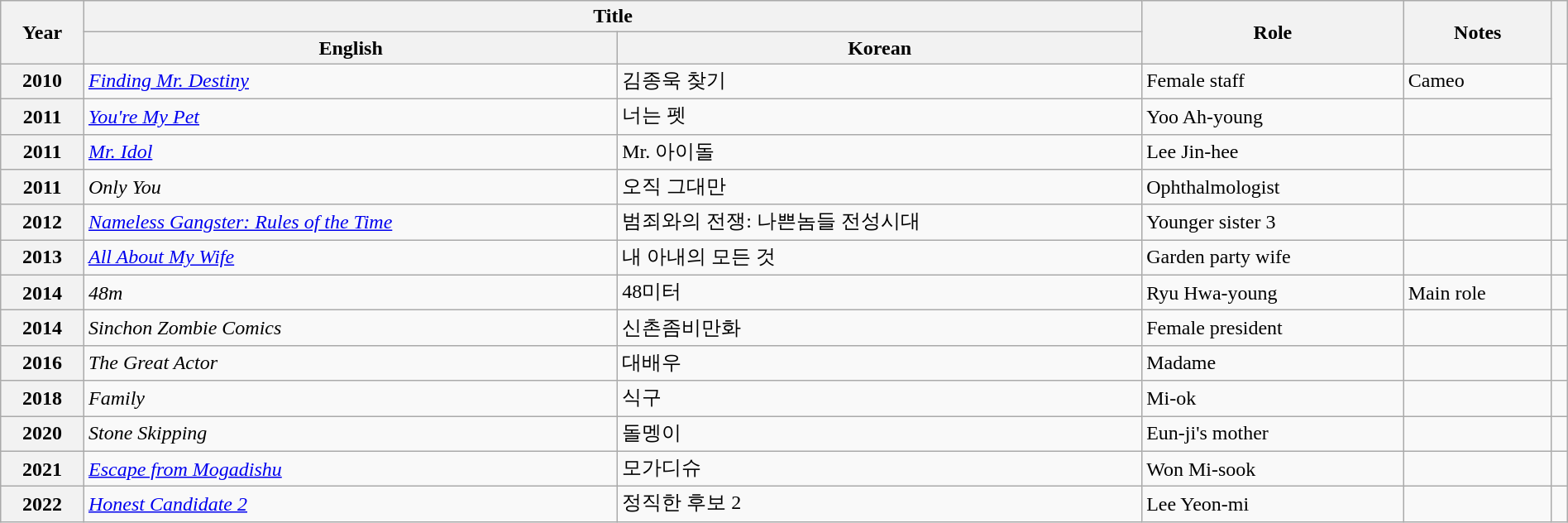<table class="wikitable sortable plainrowheaders" style="clear:none; font-size:100%; padding:0 auto; width:100%; margin:auto">
<tr>
<th scope="col" rowspan="2">Year</th>
<th scope="col" colspan="2">Title</th>
<th scope="col" rowspan="2">Role</th>
<th scope="col" rowspan="2">Notes</th>
<th scope="col" rowspan="2" class="unsortable"></th>
</tr>
<tr>
<th>English</th>
<th>Korean</th>
</tr>
<tr>
<th scope="row">2010</th>
<td><em><a href='#'>Finding Mr. Destiny</a></em></td>
<td>김종욱 찾기</td>
<td>Female staff</td>
<td>Cameo</td>
<td rowspan="4"></td>
</tr>
<tr>
<th scope="row">2011</th>
<td><em><a href='#'>You're My Pet</a></em></td>
<td>너는 펫</td>
<td>Yoo Ah-young</td>
<td></td>
</tr>
<tr>
<th scope="row">2011</th>
<td><em><a href='#'>Mr. Idol</a></em></td>
<td>Mr. 아이돌</td>
<td>Lee Jin-hee</td>
<td></td>
</tr>
<tr>
<th scope="row">2011</th>
<td><em>Only You</em></td>
<td>오직 그대만</td>
<td>Ophthalmologist</td>
<td></td>
</tr>
<tr>
<th scope="row">2012</th>
<td><em><a href='#'>Nameless Gangster: Rules of the Time</a></em></td>
<td>범죄와의 전쟁: 나쁜놈들 전성시대</td>
<td>Younger sister 3</td>
<td></td>
<td></td>
</tr>
<tr>
<th scope="row">2013</th>
<td><em><a href='#'>All About My Wife</a></em></td>
<td>내 아내의 모든 것</td>
<td>Garden party wife</td>
<td></td>
<td></td>
</tr>
<tr>
<th scope="row">2014</th>
<td><em>48m</em></td>
<td>48미터</td>
<td>Ryu Hwa-young</td>
<td>Main role</td>
<td></td>
</tr>
<tr>
<th scope="row">2014</th>
<td><em>Sinchon Zombie Comics</em></td>
<td>신촌좀비만화</td>
<td>Female president</td>
<td></td>
<td></td>
</tr>
<tr>
<th scope="row">2016</th>
<td><em>The Great Actor</em></td>
<td>대배우</td>
<td>Madame</td>
<td></td>
<td></td>
</tr>
<tr>
<th scope="row">2018</th>
<td><em>Family</em></td>
<td>식구</td>
<td>Mi-ok</td>
<td></td>
<td></td>
</tr>
<tr>
<th scope="row">2020</th>
<td><em>Stone Skipping</em></td>
<td>돌멩이</td>
<td>Eun-ji's mother</td>
<td></td>
<td></td>
</tr>
<tr>
<th scope="row">2021</th>
<td><em><a href='#'>Escape from Mogadishu</a></em></td>
<td>모가디슈</td>
<td>Won Mi-sook</td>
<td></td>
<td></td>
</tr>
<tr>
<th scope="row">2022</th>
<td><em><a href='#'>Honest Candidate 2</a></em></td>
<td>정직한 후보 2</td>
<td>Lee Yeon-mi</td>
<td></td>
<td></td>
</tr>
</table>
